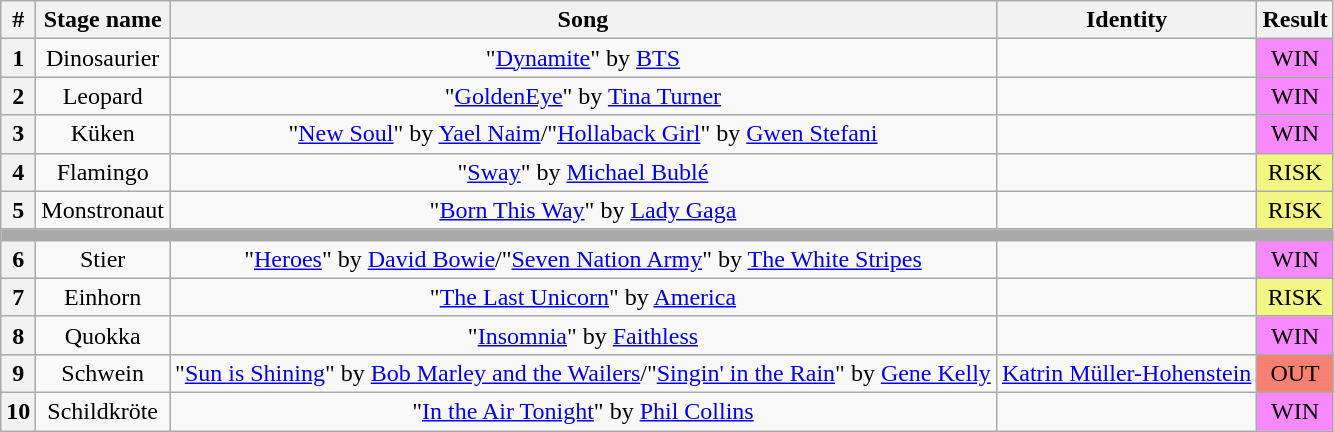<table class="wikitable plainrowheaders" style="text-align: center;">
<tr>
<th>#</th>
<th>Stage name</th>
<th>Song</th>
<th>Identity</th>
<th>Result</th>
</tr>
<tr>
<th>1</th>
<td>Dinosaurier</td>
<td>"<a href='#'>Dynamite</a>" by <a href='#'>BTS</a></td>
<td></td>
<td bgcolor="F888FD">WIN</td>
</tr>
<tr>
<th>2</th>
<td>Leopard</td>
<td>"<a href='#'>GoldenEye</a>" by <a href='#'>Tina Turner</a></td>
<td></td>
<td bgcolor="F888FD">WIN</td>
</tr>
<tr>
<th>3</th>
<td>Küken</td>
<td>"<a href='#'>New Soul</a>" by <a href='#'>Yael Naim</a>/"<a href='#'>Hollaback Girl</a>" by <a href='#'>Gwen Stefani</a></td>
<td></td>
<td bgcolor="F888FD">WIN</td>
</tr>
<tr>
<th>4</th>
<td>Flamingo</td>
<td>"<a href='#'>Sway</a>" by <a href='#'>Michael Bublé</a></td>
<td></td>
<td bgcolor="#F3F781">RISK</td>
</tr>
<tr>
<th>5</th>
<td>Monstronaut</td>
<td>"<a href='#'>Born This Way</a>" by <a href='#'>Lady Gaga</a></td>
<td></td>
<td bgcolor="#F3F781">RISK</td>
</tr>
<tr>
<td colspan="5" style="background:darkgray"></td>
</tr>
<tr>
<th>6</th>
<td>Stier</td>
<td>"<a href='#'>Heroes</a>" by <a href='#'>David Bowie</a>/"<a href='#'>Seven Nation Army</a>" by <a href='#'>The White Stripes</a></td>
<td></td>
<td bgcolor="F888FD">WIN</td>
</tr>
<tr>
<th>7</th>
<td>Einhorn</td>
<td>"<a href='#'>The Last Unicorn</a>" by <a href='#'>America</a></td>
<td></td>
<td bgcolor="#F3F781">RISK</td>
</tr>
<tr>
<th>8</th>
<td>Quokka</td>
<td>"<a href='#'>Insomnia</a>" by <a href='#'>Faithless</a></td>
<td></td>
<td bgcolor="F888FD">WIN</td>
</tr>
<tr>
<th>9</th>
<td>Schwein</td>
<td>"<a href='#'>Sun is Shining</a>" by <a href='#'>Bob Marley and the Wailers</a>/"<a href='#'>Singin' in the Rain</a>" by <a href='#'>Gene Kelly</a></td>
<td><a href='#'>Katrin Müller-Hohenstein</a></td>
<td bgcolor=salmon>OUT</td>
</tr>
<tr>
<th>10</th>
<td>Schildkröte</td>
<td>"<a href='#'>In the Air Tonight</a>" by <a href='#'>Phil Collins</a></td>
<td></td>
<td bgcolor="F888FD">WIN</td>
</tr>
</table>
